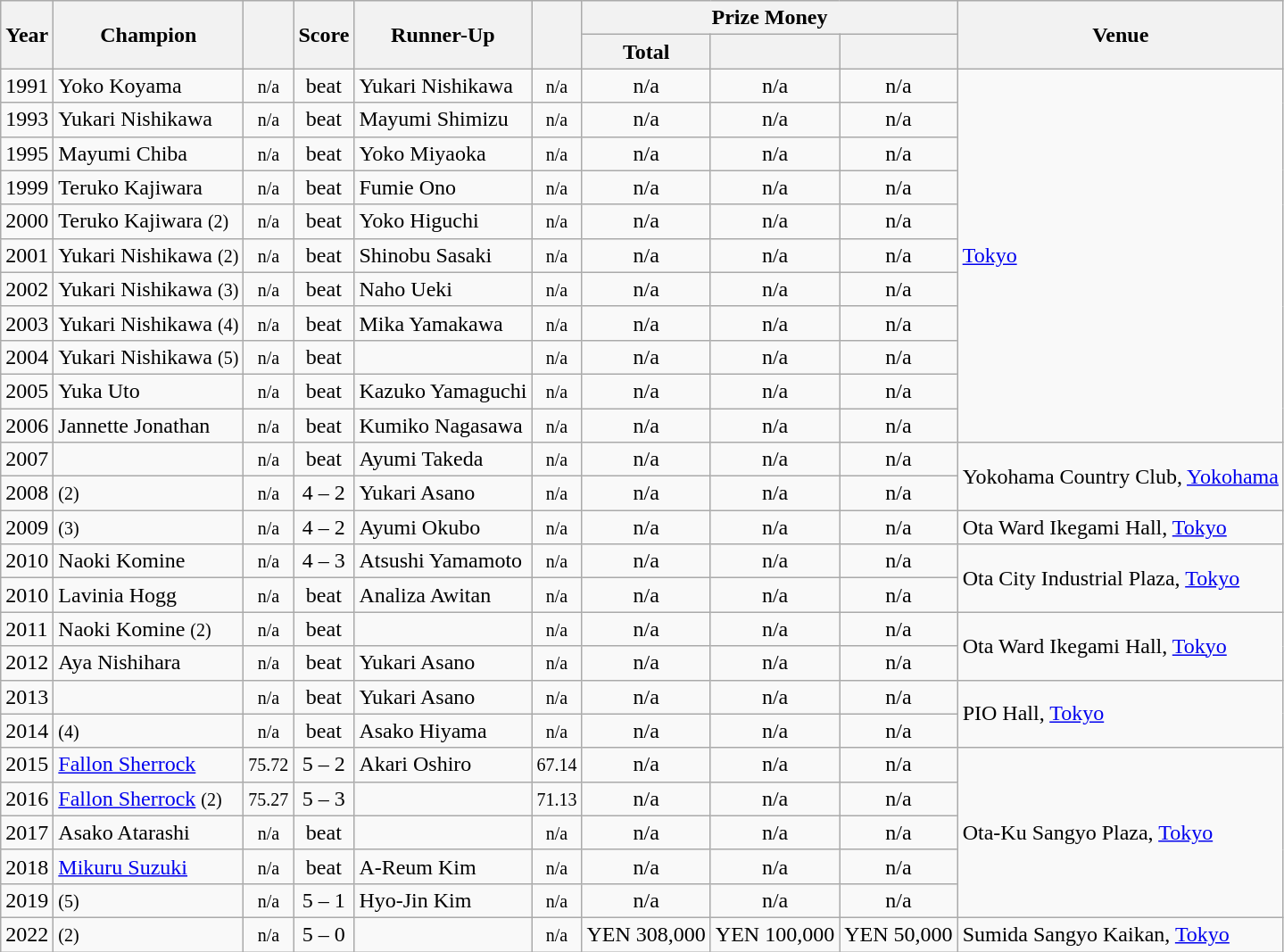<table class="wikitable sortable">
<tr>
<th rowspan=2>Year</th>
<th rowspan=2>Champion</th>
<th rowspan=2></th>
<th rowspan=2>Score</th>
<th rowspan=2>Runner-Up</th>
<th rowspan=2></th>
<th colspan=3>Prize Money</th>
<th rowspan=2>Venue</th>
</tr>
<tr>
<th>Total</th>
<th></th>
<th></th>
</tr>
<tr>
<td>1991</td>
<td> Yoko Koyama</td>
<td align=center><small><span>n/a</span></small></td>
<td align=center>beat</td>
<td> Yukari Nishikawa</td>
<td align=center><small><span>n/a</span></small></td>
<td align=center>n/a</td>
<td align=center>n/a</td>
<td align=center>n/a</td>
<td rowspan=11><a href='#'>Tokyo</a></td>
</tr>
<tr>
<td>1993</td>
<td> Yukari Nishikawa</td>
<td align=center><small><span>n/a</span></small></td>
<td align=center>beat</td>
<td> Mayumi Shimizu</td>
<td align=center><small><span>n/a</span></small></td>
<td align=center>n/a</td>
<td align=center>n/a</td>
<td align=center>n/a</td>
</tr>
<tr>
<td>1995</td>
<td> Mayumi Chiba</td>
<td align=center><small><span>n/a</span></small></td>
<td align=center>beat</td>
<td> Yoko Miyaoka</td>
<td align=center><small><span>n/a</span></small></td>
<td align=center>n/a</td>
<td align=center>n/a</td>
<td align=center>n/a</td>
</tr>
<tr>
<td>1999</td>
<td> Teruko Kajiwara</td>
<td align=center><small><span>n/a</span></small></td>
<td align=center>beat</td>
<td> Fumie Ono</td>
<td align=center><small><span>n/a</span></small></td>
<td align=center>n/a</td>
<td align=center>n/a</td>
<td align=center>n/a</td>
</tr>
<tr>
<td>2000</td>
<td> Teruko Kajiwara <small>(2)</small></td>
<td align=center><small><span>n/a</span></small></td>
<td align=center>beat</td>
<td> Yoko Higuchi</td>
<td align=center><small><span>n/a</span></small></td>
<td align=center>n/a</td>
<td align=center>n/a</td>
<td align=center>n/a</td>
</tr>
<tr>
<td>2001</td>
<td> Yukari Nishikawa <small>(2)</small></td>
<td align=center><small><span>n/a</span></small></td>
<td align=center>beat</td>
<td> Shinobu Sasaki</td>
<td align=center><small><span>n/a</span></small></td>
<td align=center>n/a</td>
<td align=center>n/a</td>
<td align=center>n/a</td>
</tr>
<tr>
<td>2002</td>
<td> Yukari Nishikawa <small>(3)</small></td>
<td align=center><small><span>n/a</span></small></td>
<td align=center>beat</td>
<td> Naho Ueki</td>
<td align=center><small><span>n/a</span></small></td>
<td align=center>n/a</td>
<td align=center>n/a</td>
<td align=center>n/a</td>
</tr>
<tr>
<td>2003</td>
<td> Yukari Nishikawa <small>(4)</small></td>
<td align=center><small><span>n/a</span></small></td>
<td align=center>beat</td>
<td> Mika Yamakawa</td>
<td align=center><small><span>n/a</span></small></td>
<td align=center>n/a</td>
<td align=center>n/a</td>
<td align=center>n/a</td>
</tr>
<tr>
<td>2004</td>
<td> Yukari Nishikawa <small>(5)</small></td>
<td align=center><small><span>n/a</span></small></td>
<td align=center>beat</td>
<td></td>
<td align=center><small><span>n/a</span></small></td>
<td align=center>n/a</td>
<td align=center>n/a</td>
<td align=center>n/a</td>
</tr>
<tr>
<td>2005</td>
<td> Yuka Uto</td>
<td align=center><small><span>n/a</span></small></td>
<td align=center>beat</td>
<td> Kazuko Yamaguchi</td>
<td align=center><small><span>n/a</span></small></td>
<td align=center>n/a</td>
<td align=center>n/a</td>
<td align=center>n/a</td>
</tr>
<tr>
<td>2006</td>
<td> Jannette Jonathan</td>
<td align=center><small><span>n/a</span></small></td>
<td align=center>beat</td>
<td> Kumiko Nagasawa</td>
<td align=center><small><span>n/a</span></small></td>
<td align=center>n/a</td>
<td align=center>n/a</td>
<td align=center>n/a</td>
</tr>
<tr>
<td>2007</td>
<td></td>
<td align=center><small><span>n/a</span></small></td>
<td align=center>beat</td>
<td> Ayumi Takeda</td>
<td align=center><small><span>n/a</span></small></td>
<td align=center>n/a</td>
<td align=center>n/a</td>
<td align=center>n/a</td>
<td rowspan=2>Yokohama Country Club, <a href='#'>Yokohama</a></td>
</tr>
<tr>
<td>2008</td>
<td> <small>(2)</small></td>
<td align=center><small><span>n/a</span></small></td>
<td align=center>4 – 2</td>
<td> Yukari Asano</td>
<td align=center><small><span>n/a</span></small></td>
<td align=center>n/a</td>
<td align=center>n/a</td>
<td align=center>n/a</td>
</tr>
<tr>
<td>2009</td>
<td> <small>(3)</small></td>
<td align=center><small><span>n/a</span></small></td>
<td align=center>4 – 2</td>
<td> Ayumi Okubo</td>
<td align=center><small><span>n/a</span></small></td>
<td align=center>n/a</td>
<td align=center>n/a</td>
<td align=center>n/a</td>
<td>Ota Ward Ikegami Hall, <a href='#'>Tokyo</a></td>
</tr>
<tr>
<td>2010</td>
<td> Naoki Komine</td>
<td align=center><small><span>n/a</span></small></td>
<td align=center>4 – 3</td>
<td> Atsushi Yamamoto</td>
<td align=center><small><span>n/a</span></small></td>
<td align=center>n/a</td>
<td align=center>n/a</td>
<td align=center>n/a</td>
<td rowspan=2>Ota City Industrial Plaza, <a href='#'>Tokyo</a></td>
</tr>
<tr>
<td>2010</td>
<td> Lavinia Hogg</td>
<td align=center><small><span>n/a</span></small></td>
<td align=center>beat</td>
<td> Analiza Awitan</td>
<td align=center><small><span>n/a</span></small></td>
<td align=center>n/a</td>
<td align=center>n/a</td>
<td align=center>n/a</td>
</tr>
<tr>
<td>2011</td>
<td> Naoki Komine <small>(2)</small></td>
<td align=center><small><span>n/a</span></small></td>
<td align=center>beat</td>
<td></td>
<td align=center><small><span>n/a</span></small></td>
<td align=center>n/a</td>
<td align=center>n/a</td>
<td align=center>n/a</td>
<td rowspan=2>Ota Ward Ikegami Hall, <a href='#'>Tokyo</a></td>
</tr>
<tr>
<td>2012</td>
<td> Aya Nishihara</td>
<td align=center><small><span>n/a</span></small></td>
<td align=center>beat</td>
<td> Yukari Asano</td>
<td align=center><small><span>n/a</span></small></td>
<td align=center>n/a</td>
<td align=center>n/a</td>
<td align=center>n/a</td>
</tr>
<tr>
<td>2013</td>
<td></td>
<td align=center><small><span>n/a</span></small></td>
<td align=center>beat</td>
<td> Yukari Asano</td>
<td align=center><small><span>n/a</span></small></td>
<td align=center>n/a</td>
<td align=center>n/a</td>
<td align=center>n/a</td>
<td rowspan=2>PIO Hall, <a href='#'>Tokyo</a></td>
</tr>
<tr>
<td>2014</td>
<td> <small>(4)</small></td>
<td align=center><small><span>n/a</span></small></td>
<td align=center>beat</td>
<td> Asako Hiyama</td>
<td align=center><small><span>n/a</span></small></td>
<td align=center>n/a</td>
<td align=center>n/a</td>
<td align=center>n/a</td>
</tr>
<tr>
<td>2015</td>
<td> <a href='#'>Fallon Sherrock</a></td>
<td align=center><small><span>75.72</span></small></td>
<td align=center>5 – 2</td>
<td> Akari Oshiro</td>
<td align=center><small><span>67.14</span></small></td>
<td align=center>n/a</td>
<td align=center>n/a</td>
<td align=center>n/a</td>
<td rowspan=5>Ota-Ku Sangyo Plaza, <a href='#'>Tokyo</a></td>
</tr>
<tr>
<td>2016</td>
<td> <a href='#'>Fallon Sherrock</a> <small>(2)</small></td>
<td align=center><small><span>75.27</span></small></td>
<td align=center>5 – 3</td>
<td></td>
<td align=center><small><span>71.13</span></small></td>
<td align=center>n/a</td>
<td align=center>n/a</td>
<td align=center>n/a</td>
</tr>
<tr>
<td>2017</td>
<td> Asako Atarashi</td>
<td align=center><small><span>n/a</span></small></td>
<td align=center>beat</td>
<td></td>
<td align=center><small><span>n/a</span></small></td>
<td align=center>n/a</td>
<td align=center>n/a</td>
<td align=center>n/a</td>
</tr>
<tr>
<td>2018</td>
<td> <a href='#'>Mikuru Suzuki</a></td>
<td align=center><small><span>n/a</span></small></td>
<td align=center>beat</td>
<td> A-Reum Kim</td>
<td align=center><small><span>n/a</span></small></td>
<td align=center>n/a</td>
<td align=center>n/a</td>
<td align=center>n/a</td>
</tr>
<tr>
<td>2019</td>
<td> <small>(5)</small></td>
<td align=center><small><span>n/a</span></small></td>
<td align=center>5 – 1</td>
<td> Hyo-Jin Kim</td>
<td align=center><small><span>n/a</span></small></td>
<td align=center>n/a</td>
<td align=center>n/a</td>
<td align=center>n/a</td>
</tr>
<tr>
<td>2022</td>
<td> <small>(2)</small></td>
<td align=center><small><span>n/a</span></small></td>
<td align=center>5 – 0</td>
<td></td>
<td align=center><small><span>n/a</span></small></td>
<td align=center>YEN 308,000</td>
<td align=center>YEN 100,000</td>
<td align=center>YEN 50,000</td>
<td>Sumida Sangyo Kaikan, <a href='#'>Tokyo</a></td>
</tr>
</table>
